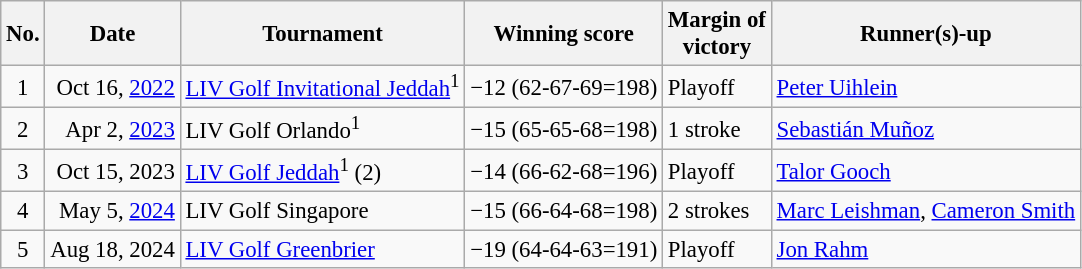<table class="wikitable" style="font-size:95%;">
<tr>
<th>No.</th>
<th>Date</th>
<th>Tournament</th>
<th>Winning score</th>
<th>Margin of<br>victory</th>
<th>Runner(s)-up</th>
</tr>
<tr>
<td align=center>1</td>
<td align=right>Oct 16, <a href='#'>2022</a></td>
<td><a href='#'>LIV Golf Invitational Jeddah</a><sup>1</sup></td>
<td>−12 (62-67-69=198)</td>
<td>Playoff</td>
<td> <a href='#'>Peter Uihlein</a></td>
</tr>
<tr>
<td align=center>2</td>
<td align=right>Apr 2, <a href='#'>2023</a></td>
<td>LIV Golf Orlando<sup>1</sup></td>
<td>−15 (65-65-68=198)</td>
<td>1 stroke</td>
<td> <a href='#'>Sebastián Muñoz</a></td>
</tr>
<tr>
<td align=center>3</td>
<td align=right>Oct 15, 2023</td>
<td><a href='#'>LIV Golf Jeddah</a><sup>1</sup> (2)</td>
<td>−14 (66-62-68=196)</td>
<td>Playoff</td>
<td> <a href='#'>Talor Gooch</a></td>
</tr>
<tr>
<td align=center>4</td>
<td align=right>May 5, <a href='#'>2024</a></td>
<td>LIV Golf Singapore</td>
<td>−15 (66-64-68=198)</td>
<td>2 strokes</td>
<td> <a href='#'>Marc Leishman</a>,  <a href='#'>Cameron Smith</a></td>
</tr>
<tr>
<td align=center>5</td>
<td align=right>Aug 18, 2024</td>
<td><a href='#'>LIV Golf Greenbrier</a></td>
<td>−19 (64-64-63=191)</td>
<td>Playoff</td>
<td> <a href='#'>Jon Rahm</a></td>
</tr>
</table>
